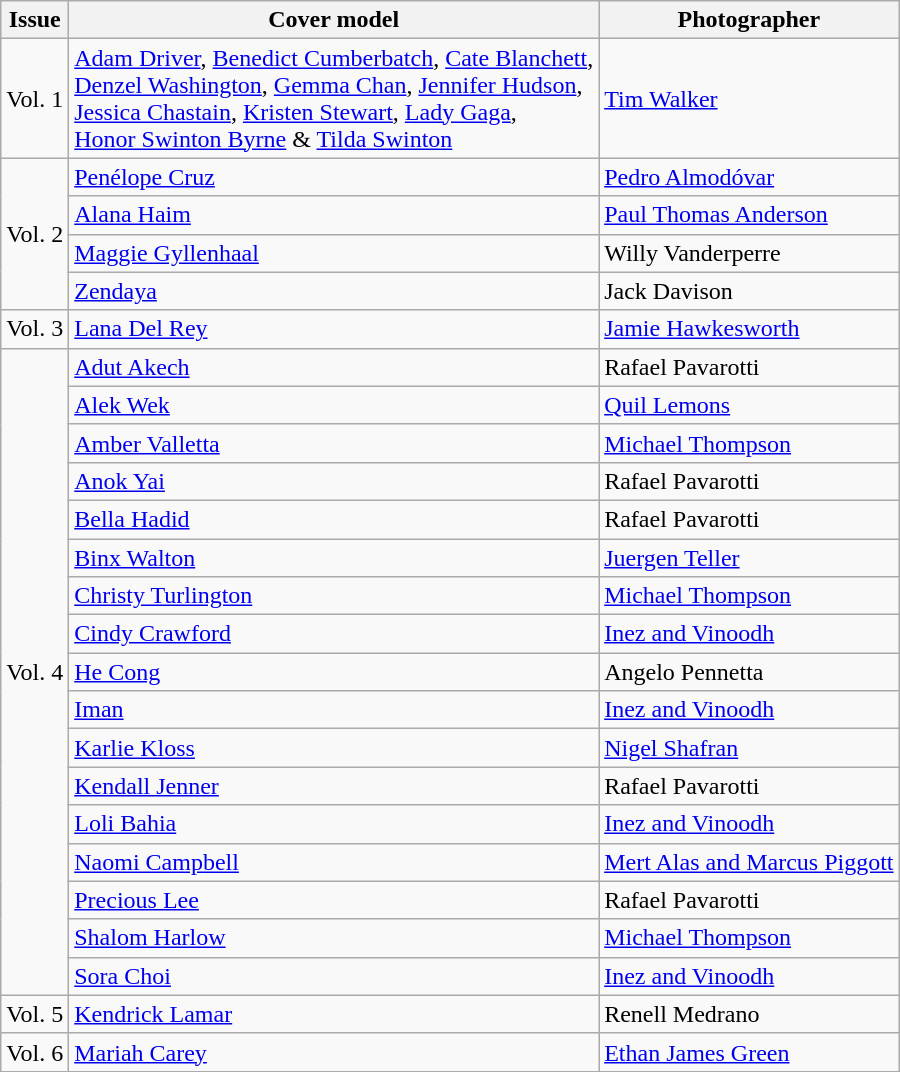<table class="sortable wikitable">
<tr>
<th>Issue</th>
<th>Cover model</th>
<th>Photographer</th>
</tr>
<tr>
<td>Vol. 1</td>
<td><a href='#'>Adam Driver</a>, <a href='#'>Benedict Cumberbatch</a>, <a href='#'>Cate Blanchett</a>, <br><a href='#'>Denzel Washington</a>, <a href='#'>Gemma Chan</a>, <a href='#'>Jennifer Hudson</a>,<br>  <a href='#'>Jessica Chastain</a>, <a href='#'>Kristen Stewart</a>, <a href='#'>Lady Gaga</a>,<br> <a href='#'>Honor Swinton Byrne</a> & <a href='#'>Tilda Swinton</a></td>
<td><a href='#'>Tim Walker</a></td>
</tr>
<tr>
<td rowspan="4">Vol. 2</td>
<td><a href='#'>Penélope Cruz</a></td>
<td><a href='#'>Pedro Almodóvar</a></td>
</tr>
<tr>
<td><a href='#'>Alana Haim</a></td>
<td><a href='#'>Paul Thomas Anderson</a></td>
</tr>
<tr>
<td><a href='#'>Maggie Gyllenhaal</a></td>
<td>Willy Vanderperre</td>
</tr>
<tr>
<td><a href='#'>Zendaya</a></td>
<td>Jack Davison</td>
</tr>
<tr>
<td rowspan="1">Vol. 3</td>
<td><a href='#'>Lana Del Rey</a></td>
<td><a href='#'>Jamie Hawkesworth</a></td>
</tr>
<tr>
<td rowspan="17">Vol. 4</td>
<td><a href='#'>Adut Akech</a></td>
<td>Rafael Pavarotti</td>
</tr>
<tr>
<td><a href='#'>Alek Wek</a></td>
<td><a href='#'>Quil Lemons</a></td>
</tr>
<tr>
<td><a href='#'>Amber Valletta</a></td>
<td><a href='#'>Michael Thompson</a></td>
</tr>
<tr>
<td><a href='#'>Anok Yai</a></td>
<td>Rafael Pavarotti</td>
</tr>
<tr>
<td><a href='#'>Bella Hadid</a></td>
<td>Rafael Pavarotti</td>
</tr>
<tr>
<td><a href='#'>Binx Walton</a></td>
<td><a href='#'>Juergen Teller</a></td>
</tr>
<tr>
<td><a href='#'>Christy Turlington</a></td>
<td><a href='#'>Michael Thompson</a></td>
</tr>
<tr>
<td><a href='#'>Cindy Crawford</a></td>
<td><a href='#'>Inez and Vinoodh</a></td>
</tr>
<tr>
<td><a href='#'>He Cong</a></td>
<td>Angelo Pennetta</td>
</tr>
<tr>
<td><a href='#'>Iman</a></td>
<td><a href='#'>Inez and Vinoodh</a></td>
</tr>
<tr>
<td><a href='#'>Karlie Kloss</a></td>
<td><a href='#'>Nigel Shafran</a></td>
</tr>
<tr>
<td><a href='#'>Kendall Jenner</a></td>
<td>Rafael Pavarotti</td>
</tr>
<tr>
<td><a href='#'>Loli Bahia</a></td>
<td><a href='#'>Inez and Vinoodh</a></td>
</tr>
<tr>
<td><a href='#'>Naomi Campbell</a></td>
<td><a href='#'>Mert Alas and Marcus Piggott</a></td>
</tr>
<tr>
<td><a href='#'>Precious Lee</a></td>
<td>Rafael Pavarotti</td>
</tr>
<tr>
<td><a href='#'>Shalom Harlow</a></td>
<td><a href='#'>Michael Thompson</a></td>
</tr>
<tr>
<td><a href='#'>Sora Choi</a></td>
<td><a href='#'>Inez and Vinoodh</a></td>
</tr>
<tr>
<td rowspa"1">Vol. 5</td>
<td><a href='#'>Kendrick Lamar</a></td>
<td>Renell Medrano</td>
</tr>
<tr>
<td rowspan="1">Vol. 6</td>
<td><a href='#'>Mariah Carey</a></td>
<td><a href='#'>Ethan James Green</a></td>
</tr>
</table>
